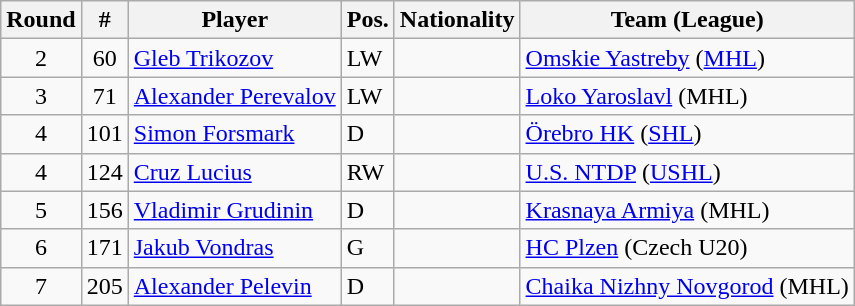<table class="wikitable">
<tr>
<th>Round</th>
<th>#</th>
<th>Player</th>
<th>Pos.</th>
<th>Nationality</th>
<th>Team (League)</th>
</tr>
<tr>
<td style="text-align:center;">2</td>
<td style="text-align:center;">60</td>
<td><a href='#'>Gleb Trikozov</a></td>
<td>LW</td>
<td></td>
<td><a href='#'>Omskie Yastreby</a> (<a href='#'>MHL</a>)</td>
</tr>
<tr>
<td style="text-align:center;">3</td>
<td style="text-align:center;">71</td>
<td><a href='#'>Alexander Perevalov</a></td>
<td>LW</td>
<td></td>
<td><a href='#'>Loko Yaroslavl</a> (MHL)</td>
</tr>
<tr>
<td style="text-align:center;">4</td>
<td style="text-align:center;">101</td>
<td><a href='#'>Simon Forsmark</a></td>
<td>D</td>
<td></td>
<td><a href='#'>Örebro HK</a> (<a href='#'>SHL</a>)</td>
</tr>
<tr>
<td style="text-align:center;">4</td>
<td style="text-align:center;">124</td>
<td><a href='#'>Cruz Lucius</a></td>
<td>RW</td>
<td></td>
<td><a href='#'>U.S. NTDP</a> (<a href='#'>USHL</a>)</td>
</tr>
<tr>
<td style="text-align:center;">5</td>
<td style="text-align:center;">156</td>
<td><a href='#'>Vladimir Grudinin</a></td>
<td>D</td>
<td></td>
<td><a href='#'>Krasnaya Armiya</a> (MHL)</td>
</tr>
<tr>
<td style="text-align:center;">6</td>
<td style="text-align:center;">171</td>
<td><a href='#'>Jakub Vondras</a></td>
<td>G</td>
<td></td>
<td><a href='#'>HC Plzen</a> (Czech U20)</td>
</tr>
<tr>
<td style="text-align:center;">7</td>
<td style="text-align:center;">205</td>
<td><a href='#'>Alexander Pelevin</a></td>
<td>D</td>
<td></td>
<td><a href='#'>Chaika Nizhny Novgorod</a> (MHL)</td>
</tr>
</table>
